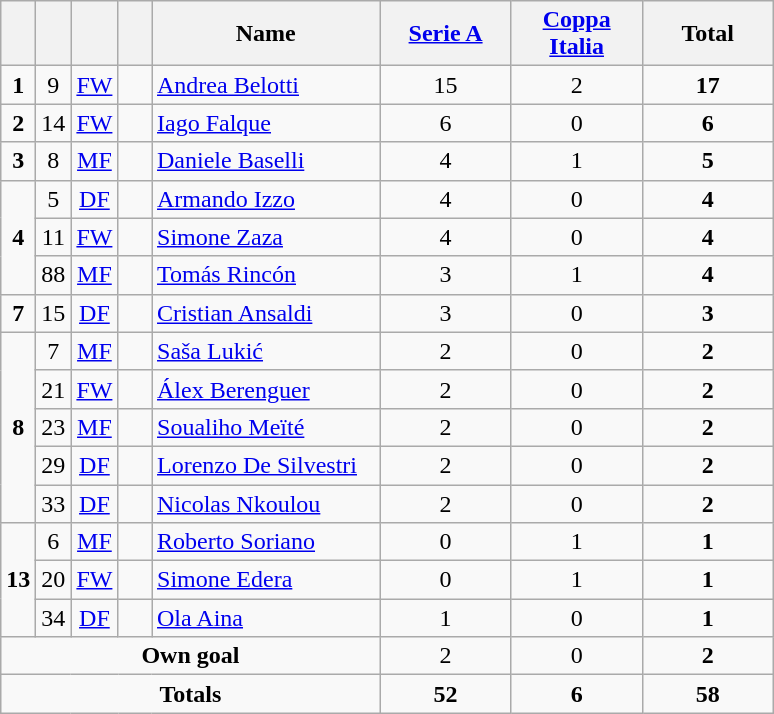<table class="wikitable" style="text-align:center">
<tr>
<th width=15></th>
<th width=15></th>
<th width=15></th>
<th width=15></th>
<th width=145>Name</th>
<th width=80><strong><a href='#'>Serie A</a></strong></th>
<th width=80><strong><a href='#'>Coppa Italia</a></strong></th>
<th width=80>Total</th>
</tr>
<tr>
<td><strong>1</strong></td>
<td>9</td>
<td><a href='#'>FW</a></td>
<td></td>
<td align=left><a href='#'>Andrea Belotti</a></td>
<td>15</td>
<td>2</td>
<td><strong>17</strong></td>
</tr>
<tr>
<td><strong>2</strong></td>
<td>14</td>
<td><a href='#'>FW</a></td>
<td></td>
<td align=left><a href='#'>Iago Falque</a></td>
<td>6</td>
<td>0</td>
<td><strong>6</strong></td>
</tr>
<tr>
<td><strong>3</strong></td>
<td>8</td>
<td><a href='#'>MF</a></td>
<td></td>
<td align=left><a href='#'>Daniele Baselli</a></td>
<td>4</td>
<td>1</td>
<td><strong>5</strong></td>
</tr>
<tr>
<td rowspan=3><strong>4</strong></td>
<td>5</td>
<td><a href='#'>DF</a></td>
<td></td>
<td align=left><a href='#'>Armando Izzo</a></td>
<td>4</td>
<td>0</td>
<td><strong>4</strong></td>
</tr>
<tr>
<td>11</td>
<td><a href='#'>FW</a></td>
<td></td>
<td align=left><a href='#'>Simone Zaza</a></td>
<td>4</td>
<td>0</td>
<td><strong>4</strong></td>
</tr>
<tr>
<td>88</td>
<td><a href='#'>MF</a></td>
<td></td>
<td align=left><a href='#'>Tomás Rincón</a></td>
<td>3</td>
<td>1</td>
<td><strong>4</strong></td>
</tr>
<tr>
<td><strong>7</strong></td>
<td>15</td>
<td><a href='#'>DF</a></td>
<td></td>
<td align=left><a href='#'>Cristian Ansaldi</a></td>
<td>3</td>
<td>0</td>
<td><strong>3</strong></td>
</tr>
<tr>
<td rowspan=5><strong>8</strong></td>
<td>7</td>
<td><a href='#'>MF</a></td>
<td></td>
<td align=left><a href='#'>Saša Lukić</a></td>
<td>2</td>
<td>0</td>
<td><strong>2</strong></td>
</tr>
<tr>
<td>21</td>
<td><a href='#'>FW</a></td>
<td></td>
<td align=left><a href='#'>Álex Berenguer</a></td>
<td>2</td>
<td>0</td>
<td><strong>2</strong></td>
</tr>
<tr>
<td>23</td>
<td><a href='#'>MF</a></td>
<td></td>
<td align=left><a href='#'>Soualiho Meïté</a></td>
<td>2</td>
<td>0</td>
<td><strong>2</strong></td>
</tr>
<tr>
<td>29</td>
<td><a href='#'>DF</a></td>
<td></td>
<td align=left><a href='#'>Lorenzo De Silvestri</a></td>
<td>2</td>
<td>0</td>
<td><strong>2</strong></td>
</tr>
<tr>
<td>33</td>
<td><a href='#'>DF</a></td>
<td></td>
<td align=left><a href='#'>Nicolas Nkoulou</a></td>
<td>2</td>
<td>0</td>
<td><strong>2</strong></td>
</tr>
<tr>
<td rowspan=3><strong>13</strong></td>
<td>6</td>
<td><a href='#'>MF</a></td>
<td></td>
<td align=left><a href='#'>Roberto Soriano</a></td>
<td>0</td>
<td>1</td>
<td><strong>1</strong></td>
</tr>
<tr>
<td>20</td>
<td><a href='#'>FW</a></td>
<td></td>
<td align=left><a href='#'>Simone Edera</a></td>
<td>0</td>
<td>1</td>
<td><strong>1</strong></td>
</tr>
<tr>
<td>34</td>
<td><a href='#'>DF</a></td>
<td></td>
<td align=left><a href='#'>Ola Aina</a></td>
<td>1</td>
<td>0</td>
<td><strong>1</strong></td>
</tr>
<tr>
<td colspan=5><strong>Own goal</strong></td>
<td>2</td>
<td>0</td>
<td><strong>2</strong></td>
</tr>
<tr>
<td colspan=5><strong>Totals</strong></td>
<td><strong>52</strong></td>
<td><strong>6</strong></td>
<td><strong>58</strong></td>
</tr>
</table>
